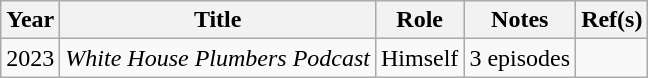<table class="wikitable">
<tr>
<th>Year</th>
<th>Title</th>
<th>Role</th>
<th class="unsortable">Notes</th>
<th>Ref(s)</th>
</tr>
<tr>
<td>2023</td>
<td><em>White House Plumbers Podcast</em></td>
<td>Himself</td>
<td>3 episodes</td>
<td></td>
</tr>
</table>
